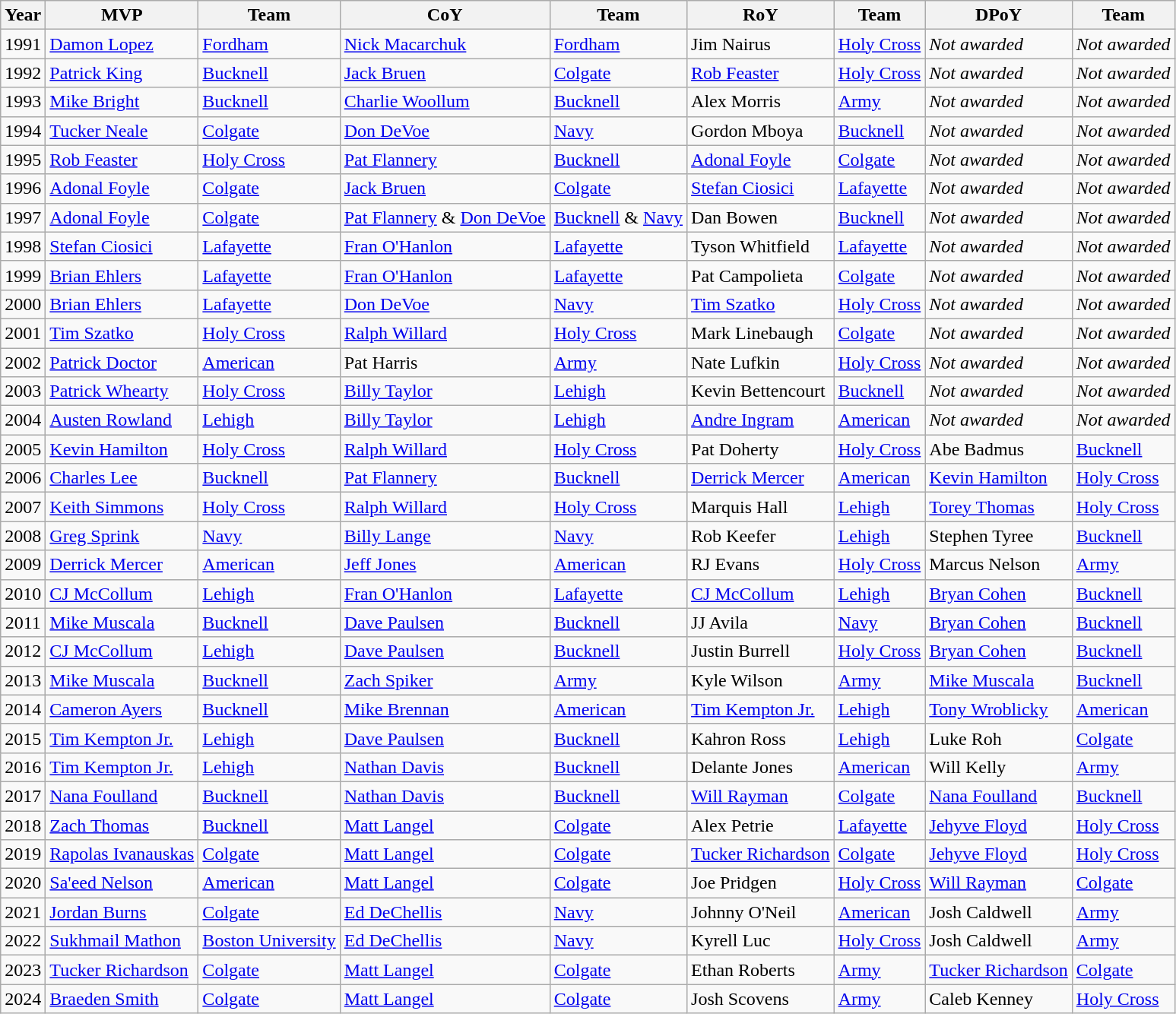<table class="wikitable sortable" style="text-align:left;">
<tr>
<th>Year</th>
<th>MVP</th>
<th>Team</th>
<th>CoY</th>
<th>Team</th>
<th>RoY</th>
<th>Team</th>
<th>DPoY</th>
<th>Team</th>
</tr>
<tr>
<td align=center>1991</td>
<td><a href='#'>Damon Lopez</a></td>
<td><a href='#'>Fordham</a></td>
<td><a href='#'>Nick Macarchuk</a></td>
<td><a href='#'>Fordham</a></td>
<td>Jim Nairus</td>
<td><a href='#'>Holy Cross</a></td>
<td><em>Not awarded</em></td>
<td><em>Not awarded</em></td>
</tr>
<tr>
<td align=center>1992</td>
<td><a href='#'>Patrick King</a></td>
<td><a href='#'>Bucknell</a></td>
<td><a href='#'>Jack Bruen</a></td>
<td><a href='#'>Colgate</a></td>
<td><a href='#'>Rob Feaster</a></td>
<td><a href='#'>Holy Cross</a></td>
<td><em>Not awarded</em></td>
<td><em>Not awarded</em></td>
</tr>
<tr>
<td align=center>1993</td>
<td><a href='#'>Mike Bright</a></td>
<td><a href='#'>Bucknell</a></td>
<td><a href='#'>Charlie Woollum</a></td>
<td><a href='#'>Bucknell</a></td>
<td>Alex Morris</td>
<td><a href='#'>Army</a></td>
<td><em>Not awarded</em></td>
<td><em>Not awarded</em></td>
</tr>
<tr>
<td align=center>1994</td>
<td><a href='#'>Tucker Neale</a></td>
<td><a href='#'>Colgate</a></td>
<td><a href='#'>Don DeVoe</a></td>
<td><a href='#'>Navy</a></td>
<td>Gordon Mboya</td>
<td><a href='#'>Bucknell</a></td>
<td><em>Not awarded</em></td>
<td><em>Not awarded</em></td>
</tr>
<tr>
<td align=center>1995</td>
<td><a href='#'>Rob Feaster</a></td>
<td><a href='#'>Holy Cross</a></td>
<td><a href='#'>Pat Flannery</a></td>
<td><a href='#'>Bucknell</a></td>
<td><a href='#'>Adonal Foyle</a></td>
<td><a href='#'>Colgate</a></td>
<td><em>Not awarded</em></td>
<td><em>Not awarded</em></td>
</tr>
<tr>
<td align=center>1996</td>
<td><a href='#'>Adonal Foyle</a></td>
<td><a href='#'>Colgate</a></td>
<td><a href='#'>Jack Bruen</a></td>
<td><a href='#'>Colgate</a></td>
<td><a href='#'>Stefan Ciosici</a></td>
<td><a href='#'>Lafayette</a></td>
<td><em>Not awarded</em></td>
<td><em>Not awarded</em></td>
</tr>
<tr>
<td align=center>1997</td>
<td><a href='#'>Adonal Foyle</a></td>
<td><a href='#'>Colgate</a></td>
<td><a href='#'>Pat Flannery</a> & <a href='#'>Don DeVoe</a></td>
<td><a href='#'>Bucknell</a> & <a href='#'>Navy</a></td>
<td>Dan Bowen</td>
<td><a href='#'>Bucknell</a></td>
<td><em>Not awarded</em></td>
<td><em>Not awarded</em></td>
</tr>
<tr>
<td align=center>1998</td>
<td><a href='#'>Stefan Ciosici</a></td>
<td><a href='#'>Lafayette</a></td>
<td><a href='#'>Fran O'Hanlon</a></td>
<td><a href='#'>Lafayette</a></td>
<td>Tyson Whitfield</td>
<td><a href='#'>Lafayette</a></td>
<td><em>Not awarded</em></td>
<td><em>Not awarded</em></td>
</tr>
<tr>
<td align=center>1999</td>
<td><a href='#'>Brian Ehlers</a></td>
<td><a href='#'>Lafayette</a></td>
<td><a href='#'>Fran O'Hanlon</a></td>
<td><a href='#'>Lafayette</a></td>
<td>Pat Campolieta</td>
<td><a href='#'>Colgate</a></td>
<td><em>Not awarded</em></td>
<td><em>Not awarded</em></td>
</tr>
<tr>
<td align=center>2000</td>
<td><a href='#'>Brian Ehlers</a></td>
<td><a href='#'>Lafayette</a></td>
<td><a href='#'>Don DeVoe</a></td>
<td><a href='#'>Navy</a></td>
<td><a href='#'>Tim Szatko</a></td>
<td><a href='#'>Holy Cross</a></td>
<td><em>Not awarded</em></td>
<td><em>Not awarded</em></td>
</tr>
<tr>
<td align=center>2001</td>
<td><a href='#'>Tim Szatko</a></td>
<td><a href='#'>Holy Cross</a></td>
<td><a href='#'>Ralph Willard</a></td>
<td><a href='#'>Holy Cross</a></td>
<td>Mark Linebaugh</td>
<td><a href='#'>Colgate</a></td>
<td><em>Not awarded</em></td>
<td><em>Not awarded</em></td>
</tr>
<tr>
<td align=center>2002</td>
<td><a href='#'>Patrick Doctor</a></td>
<td><a href='#'>American</a></td>
<td>Pat Harris</td>
<td><a href='#'>Army</a></td>
<td>Nate Lufkin</td>
<td><a href='#'>Holy Cross</a></td>
<td><em>Not awarded</em></td>
<td><em>Not awarded</em></td>
</tr>
<tr>
<td align=center>2003</td>
<td><a href='#'>Patrick Whearty</a></td>
<td><a href='#'>Holy Cross</a></td>
<td><a href='#'>Billy Taylor</a></td>
<td><a href='#'>Lehigh</a></td>
<td>Kevin Bettencourt</td>
<td><a href='#'>Bucknell</a></td>
<td><em>Not awarded</em></td>
<td><em>Not awarded</em></td>
</tr>
<tr>
<td align=center>2004</td>
<td><a href='#'>Austen Rowland</a></td>
<td><a href='#'>Lehigh</a></td>
<td><a href='#'>Billy Taylor</a></td>
<td><a href='#'>Lehigh</a></td>
<td><a href='#'>Andre Ingram</a></td>
<td><a href='#'>American</a></td>
<td><em>Not awarded</em></td>
<td><em>Not awarded</em></td>
</tr>
<tr>
<td align=center>2005</td>
<td><a href='#'>Kevin Hamilton</a></td>
<td><a href='#'>Holy Cross</a></td>
<td><a href='#'>Ralph Willard</a></td>
<td><a href='#'>Holy Cross</a></td>
<td>Pat Doherty</td>
<td><a href='#'>Holy Cross</a></td>
<td>Abe Badmus</td>
<td><a href='#'>Bucknell</a></td>
</tr>
<tr>
<td align=center>2006</td>
<td><a href='#'>Charles Lee</a></td>
<td><a href='#'>Bucknell</a></td>
<td><a href='#'>Pat Flannery</a></td>
<td><a href='#'>Bucknell</a></td>
<td><a href='#'>Derrick Mercer</a></td>
<td><a href='#'>American</a></td>
<td><a href='#'>Kevin Hamilton</a></td>
<td><a href='#'>Holy Cross</a></td>
</tr>
<tr>
<td align=center>2007</td>
<td><a href='#'>Keith Simmons</a></td>
<td><a href='#'>Holy Cross</a></td>
<td><a href='#'>Ralph Willard</a></td>
<td><a href='#'>Holy Cross</a></td>
<td>Marquis Hall</td>
<td><a href='#'>Lehigh</a></td>
<td><a href='#'>Torey Thomas</a></td>
<td><a href='#'>Holy Cross</a></td>
</tr>
<tr>
<td align=center>2008</td>
<td><a href='#'>Greg Sprink</a></td>
<td><a href='#'>Navy</a></td>
<td><a href='#'>Billy Lange</a></td>
<td><a href='#'>Navy</a></td>
<td>Rob Keefer</td>
<td><a href='#'>Lehigh</a></td>
<td>Stephen Tyree</td>
<td><a href='#'>Bucknell</a></td>
</tr>
<tr>
<td align=center>2009</td>
<td><a href='#'>Derrick Mercer</a></td>
<td><a href='#'>American</a></td>
<td><a href='#'>Jeff Jones</a></td>
<td><a href='#'>American</a></td>
<td>RJ Evans</td>
<td><a href='#'>Holy Cross</a></td>
<td>Marcus Nelson</td>
<td><a href='#'>Army</a></td>
</tr>
<tr>
<td align=center>2010</td>
<td><a href='#'>CJ McCollum</a></td>
<td><a href='#'>Lehigh</a></td>
<td><a href='#'>Fran O'Hanlon</a></td>
<td><a href='#'>Lafayette</a></td>
<td><a href='#'>CJ McCollum</a></td>
<td><a href='#'>Lehigh</a></td>
<td><a href='#'>Bryan Cohen</a></td>
<td><a href='#'>Bucknell</a></td>
</tr>
<tr>
<td align=center>2011</td>
<td><a href='#'>Mike Muscala</a></td>
<td><a href='#'>Bucknell</a></td>
<td><a href='#'>Dave Paulsen</a></td>
<td><a href='#'>Bucknell</a></td>
<td>JJ Avila</td>
<td><a href='#'>Navy</a></td>
<td><a href='#'>Bryan Cohen</a></td>
<td><a href='#'>Bucknell</a></td>
</tr>
<tr>
<td align=center>2012</td>
<td><a href='#'>CJ McCollum</a></td>
<td><a href='#'>Lehigh</a></td>
<td><a href='#'>Dave Paulsen</a></td>
<td><a href='#'>Bucknell</a></td>
<td>Justin Burrell</td>
<td><a href='#'>Holy Cross</a></td>
<td><a href='#'>Bryan Cohen</a></td>
<td><a href='#'>Bucknell</a></td>
</tr>
<tr>
<td align=center>2013</td>
<td><a href='#'>Mike Muscala</a></td>
<td><a href='#'>Bucknell</a></td>
<td><a href='#'>Zach Spiker</a></td>
<td><a href='#'>Army</a></td>
<td>Kyle Wilson</td>
<td><a href='#'>Army</a></td>
<td><a href='#'>Mike Muscala</a></td>
<td><a href='#'>Bucknell</a></td>
</tr>
<tr>
<td align=center>2014</td>
<td><a href='#'>Cameron Ayers</a></td>
<td><a href='#'>Bucknell</a></td>
<td><a href='#'>Mike Brennan</a></td>
<td><a href='#'>American</a></td>
<td><a href='#'>Tim Kempton Jr.</a></td>
<td><a href='#'>Lehigh</a></td>
<td><a href='#'>Tony Wroblicky</a></td>
<td><a href='#'>American</a></td>
</tr>
<tr>
<td align=center>2015</td>
<td><a href='#'>Tim Kempton Jr.</a></td>
<td><a href='#'>Lehigh</a></td>
<td><a href='#'>Dave Paulsen</a></td>
<td><a href='#'>Bucknell</a></td>
<td>Kahron Ross</td>
<td><a href='#'>Lehigh</a></td>
<td>Luke Roh</td>
<td><a href='#'>Colgate</a></td>
</tr>
<tr>
<td align=center>2016</td>
<td><a href='#'>Tim Kempton Jr.</a></td>
<td><a href='#'>Lehigh</a></td>
<td><a href='#'>Nathan Davis</a></td>
<td><a href='#'>Bucknell</a></td>
<td>Delante Jones</td>
<td><a href='#'>American</a></td>
<td>Will Kelly</td>
<td><a href='#'>Army</a></td>
</tr>
<tr>
<td align=center>2017</td>
<td><a href='#'>Nana Foulland</a></td>
<td><a href='#'>Bucknell</a></td>
<td><a href='#'>Nathan Davis</a></td>
<td><a href='#'>Bucknell</a></td>
<td><a href='#'>Will Rayman</a></td>
<td><a href='#'>Colgate</a></td>
<td><a href='#'>Nana Foulland</a></td>
<td><a href='#'>Bucknell</a></td>
</tr>
<tr>
<td align=center>2018</td>
<td><a href='#'>Zach Thomas</a></td>
<td><a href='#'>Bucknell</a></td>
<td><a href='#'>Matt Langel</a></td>
<td><a href='#'>Colgate</a></td>
<td>Alex Petrie</td>
<td><a href='#'>Lafayette</a></td>
<td><a href='#'>Jehyve Floyd</a></td>
<td><a href='#'>Holy Cross</a></td>
</tr>
<tr>
<td align=center>2019</td>
<td><a href='#'>Rapolas Ivanauskas</a></td>
<td><a href='#'>Colgate</a></td>
<td><a href='#'>Matt Langel</a></td>
<td><a href='#'>Colgate</a></td>
<td><a href='#'>Tucker Richardson</a></td>
<td><a href='#'>Colgate</a></td>
<td><a href='#'>Jehyve Floyd</a></td>
<td><a href='#'>Holy Cross</a></td>
</tr>
<tr>
<td align=center>2020</td>
<td><a href='#'>Sa'eed Nelson</a></td>
<td><a href='#'>American</a></td>
<td><a href='#'>Matt Langel</a></td>
<td><a href='#'>Colgate</a></td>
<td>Joe Pridgen</td>
<td><a href='#'>Holy Cross</a></td>
<td><a href='#'>Will Rayman</a></td>
<td><a href='#'>Colgate</a></td>
</tr>
<tr>
<td align=center>2021</td>
<td><a href='#'>Jordan Burns</a></td>
<td><a href='#'>Colgate</a></td>
<td><a href='#'>Ed DeChellis</a></td>
<td><a href='#'>Navy</a></td>
<td>Johnny O'Neil</td>
<td><a href='#'>American</a></td>
<td>Josh Caldwell</td>
<td><a href='#'>Army</a></td>
</tr>
<tr>
<td align=center>2022</td>
<td><a href='#'>Sukhmail Mathon</a></td>
<td><a href='#'>Boston University</a></td>
<td><a href='#'>Ed DeChellis</a></td>
<td><a href='#'>Navy</a></td>
<td>Kyrell Luc</td>
<td><a href='#'>Holy Cross</a></td>
<td>Josh Caldwell</td>
<td><a href='#'>Army</a></td>
</tr>
<tr>
<td align=center>2023</td>
<td><a href='#'>Tucker Richardson</a></td>
<td><a href='#'>Colgate</a></td>
<td><a href='#'>Matt Langel</a></td>
<td><a href='#'>Colgate</a></td>
<td>Ethan Roberts</td>
<td><a href='#'>Army</a></td>
<td><a href='#'>Tucker Richardson</a></td>
<td><a href='#'>Colgate</a></td>
</tr>
<tr>
<td align=center>2024</td>
<td><a href='#'>Braeden Smith</a></td>
<td><a href='#'>Colgate</a></td>
<td><a href='#'>Matt Langel</a></td>
<td><a href='#'>Colgate</a></td>
<td>Josh Scovens</td>
<td><a href='#'>Army</a></td>
<td>Caleb Kenney</td>
<td><a href='#'>Holy Cross</a></td>
</tr>
</table>
